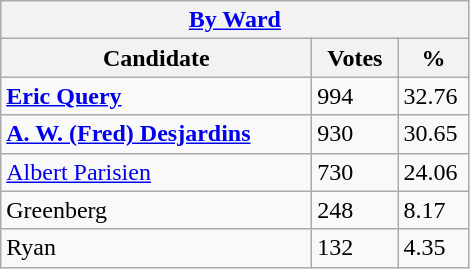<table class="wikitable">
<tr>
<th colspan="3"><a href='#'>By Ward</a></th>
</tr>
<tr>
<th style="width: 200px">Candidate</th>
<th style="width: 50px">Votes</th>
<th style="width: 40px">%</th>
</tr>
<tr>
<td><strong><a href='#'>Eric Query</a></strong></td>
<td>994</td>
<td>32.76</td>
</tr>
<tr>
<td><strong><a href='#'>A. W. (Fred) Desjardins</a></strong></td>
<td>930</td>
<td>30.65</td>
</tr>
<tr>
<td><a href='#'>Albert Parisien</a></td>
<td>730</td>
<td>24.06</td>
</tr>
<tr>
<td>Greenberg</td>
<td>248</td>
<td>8.17</td>
</tr>
<tr>
<td>Ryan</td>
<td>132</td>
<td>4.35</td>
</tr>
</table>
